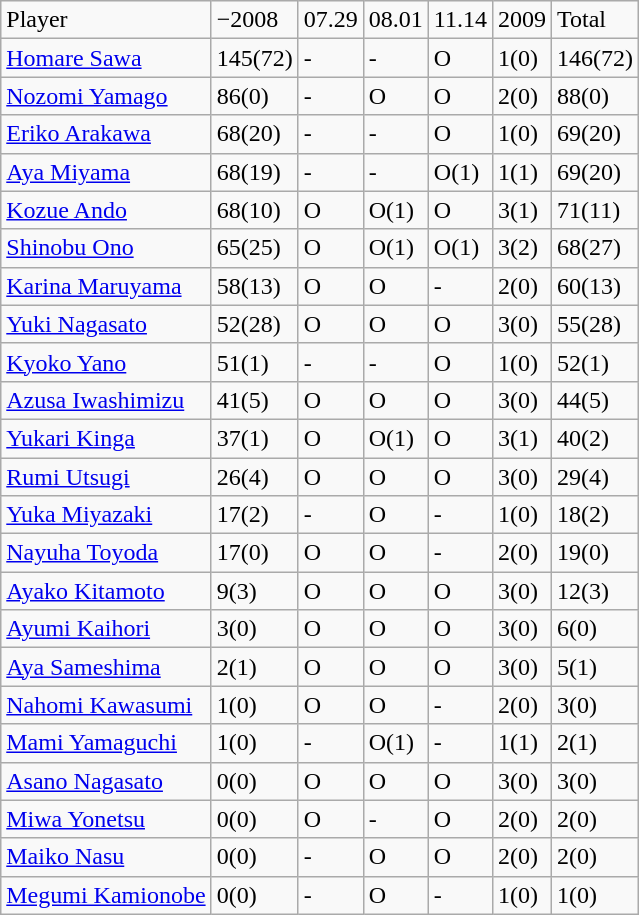<table class="wikitable" style="text-align:left;">
<tr>
<td>Player</td>
<td>−2008</td>
<td>07.29</td>
<td>08.01</td>
<td>11.14</td>
<td>2009</td>
<td>Total</td>
</tr>
<tr>
<td><a href='#'>Homare Sawa</a></td>
<td>145(72)</td>
<td>-</td>
<td>-</td>
<td>O</td>
<td>1(0)</td>
<td>146(72)</td>
</tr>
<tr>
<td><a href='#'>Nozomi Yamago</a></td>
<td>86(0)</td>
<td>-</td>
<td>O</td>
<td>O</td>
<td>2(0)</td>
<td>88(0)</td>
</tr>
<tr>
<td><a href='#'>Eriko Arakawa</a></td>
<td>68(20)</td>
<td>-</td>
<td>-</td>
<td>O</td>
<td>1(0)</td>
<td>69(20)</td>
</tr>
<tr>
<td><a href='#'>Aya Miyama</a></td>
<td>68(19)</td>
<td>-</td>
<td>-</td>
<td>O(1)</td>
<td>1(1)</td>
<td>69(20)</td>
</tr>
<tr>
<td><a href='#'>Kozue Ando</a></td>
<td>68(10)</td>
<td>O</td>
<td>O(1)</td>
<td>O</td>
<td>3(1)</td>
<td>71(11)</td>
</tr>
<tr>
<td><a href='#'>Shinobu Ono</a></td>
<td>65(25)</td>
<td>O</td>
<td>O(1)</td>
<td>O(1)</td>
<td>3(2)</td>
<td>68(27)</td>
</tr>
<tr>
<td><a href='#'>Karina Maruyama</a></td>
<td>58(13)</td>
<td>O</td>
<td>O</td>
<td>-</td>
<td>2(0)</td>
<td>60(13)</td>
</tr>
<tr>
<td><a href='#'>Yuki Nagasato</a></td>
<td>52(28)</td>
<td>O</td>
<td>O</td>
<td>O</td>
<td>3(0)</td>
<td>55(28)</td>
</tr>
<tr>
<td><a href='#'>Kyoko Yano</a></td>
<td>51(1)</td>
<td>-</td>
<td>-</td>
<td>O</td>
<td>1(0)</td>
<td>52(1)</td>
</tr>
<tr>
<td><a href='#'>Azusa Iwashimizu</a></td>
<td>41(5)</td>
<td>O</td>
<td>O</td>
<td>O</td>
<td>3(0)</td>
<td>44(5)</td>
</tr>
<tr>
<td><a href='#'>Yukari Kinga</a></td>
<td>37(1)</td>
<td>O</td>
<td>O(1)</td>
<td>O</td>
<td>3(1)</td>
<td>40(2)</td>
</tr>
<tr>
<td><a href='#'>Rumi Utsugi</a></td>
<td>26(4)</td>
<td>O</td>
<td>O</td>
<td>O</td>
<td>3(0)</td>
<td>29(4)</td>
</tr>
<tr>
<td><a href='#'>Yuka Miyazaki</a></td>
<td>17(2)</td>
<td>-</td>
<td>O</td>
<td>-</td>
<td>1(0)</td>
<td>18(2)</td>
</tr>
<tr>
<td><a href='#'>Nayuha Toyoda</a></td>
<td>17(0)</td>
<td>O</td>
<td>O</td>
<td>-</td>
<td>2(0)</td>
<td>19(0)</td>
</tr>
<tr>
<td><a href='#'>Ayako Kitamoto</a></td>
<td>9(3)</td>
<td>O</td>
<td>O</td>
<td>O</td>
<td>3(0)</td>
<td>12(3)</td>
</tr>
<tr>
<td><a href='#'>Ayumi Kaihori</a></td>
<td>3(0)</td>
<td>O</td>
<td>O</td>
<td>O</td>
<td>3(0)</td>
<td>6(0)</td>
</tr>
<tr>
<td><a href='#'>Aya Sameshima</a></td>
<td>2(1)</td>
<td>O</td>
<td>O</td>
<td>O</td>
<td>3(0)</td>
<td>5(1)</td>
</tr>
<tr>
<td><a href='#'>Nahomi Kawasumi</a></td>
<td>1(0)</td>
<td>O</td>
<td>O</td>
<td>-</td>
<td>2(0)</td>
<td>3(0)</td>
</tr>
<tr>
<td><a href='#'>Mami Yamaguchi</a></td>
<td>1(0)</td>
<td>-</td>
<td>O(1)</td>
<td>-</td>
<td>1(1)</td>
<td>2(1)</td>
</tr>
<tr>
<td><a href='#'>Asano Nagasato</a></td>
<td>0(0)</td>
<td>O</td>
<td>O</td>
<td>O</td>
<td>3(0)</td>
<td>3(0)</td>
</tr>
<tr>
<td><a href='#'>Miwa Yonetsu</a></td>
<td>0(0)</td>
<td>O</td>
<td>-</td>
<td>O</td>
<td>2(0)</td>
<td>2(0)</td>
</tr>
<tr>
<td><a href='#'>Maiko Nasu</a></td>
<td>0(0)</td>
<td>-</td>
<td>O</td>
<td>O</td>
<td>2(0)</td>
<td>2(0)</td>
</tr>
<tr>
<td><a href='#'>Megumi Kamionobe</a></td>
<td>0(0)</td>
<td>-</td>
<td>O</td>
<td>-</td>
<td>1(0)</td>
<td>1(0)</td>
</tr>
</table>
